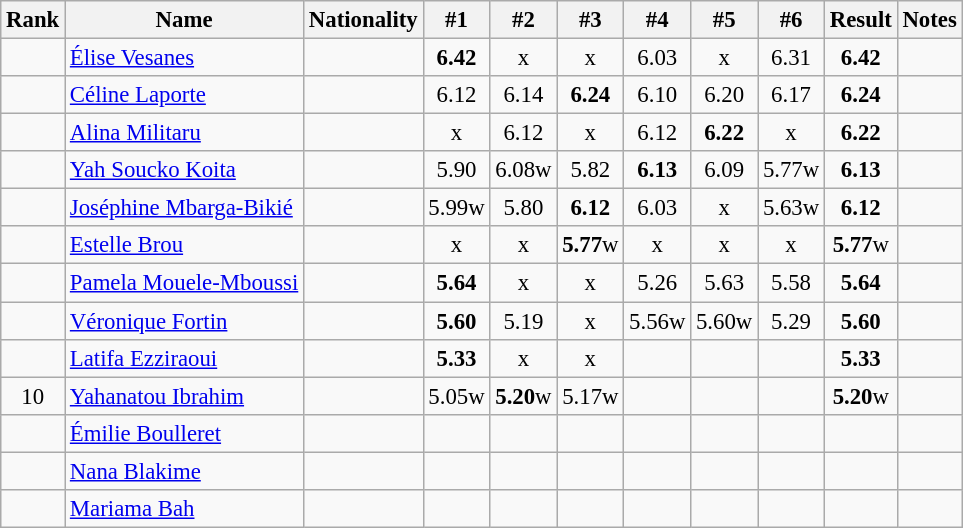<table class="wikitable sortable" style="text-align:center;font-size:95%">
<tr>
<th>Rank</th>
<th>Name</th>
<th>Nationality</th>
<th>#1</th>
<th>#2</th>
<th>#3</th>
<th>#4</th>
<th>#5</th>
<th>#6</th>
<th>Result</th>
<th>Notes</th>
</tr>
<tr>
<td></td>
<td align=left><a href='#'>Élise Vesanes</a></td>
<td align=left></td>
<td><strong>6.42</strong></td>
<td>x</td>
<td>x</td>
<td>6.03</td>
<td>x</td>
<td>6.31</td>
<td><strong>6.42</strong></td>
<td></td>
</tr>
<tr>
<td></td>
<td align=left><a href='#'>Céline Laporte</a></td>
<td align=left></td>
<td>6.12</td>
<td>6.14</td>
<td><strong>6.24</strong></td>
<td>6.10</td>
<td>6.20</td>
<td>6.17</td>
<td><strong>6.24</strong></td>
<td></td>
</tr>
<tr>
<td></td>
<td align=left><a href='#'>Alina Militaru</a></td>
<td align=left></td>
<td>x</td>
<td>6.12</td>
<td>x</td>
<td>6.12</td>
<td><strong>6.22</strong></td>
<td>x</td>
<td><strong>6.22</strong></td>
<td></td>
</tr>
<tr>
<td></td>
<td align=left><a href='#'>Yah Soucko Koita</a></td>
<td align=left></td>
<td>5.90</td>
<td>6.08w</td>
<td>5.82</td>
<td><strong>6.13</strong></td>
<td>6.09</td>
<td>5.77w</td>
<td><strong>6.13</strong></td>
<td></td>
</tr>
<tr>
<td></td>
<td align=left><a href='#'>Joséphine Mbarga-Bikié</a></td>
<td align=left></td>
<td>5.99w</td>
<td>5.80</td>
<td><strong>6.12</strong></td>
<td>6.03</td>
<td>x</td>
<td>5.63w</td>
<td><strong>6.12</strong></td>
<td></td>
</tr>
<tr>
<td></td>
<td align=left><a href='#'>Estelle Brou</a></td>
<td align=left></td>
<td>x</td>
<td>x</td>
<td><strong>5.77</strong>w</td>
<td>x</td>
<td>x</td>
<td>x</td>
<td><strong>5.77</strong>w</td>
<td></td>
</tr>
<tr>
<td></td>
<td align=left><a href='#'>Pamela Mouele-Mboussi</a></td>
<td align=left></td>
<td><strong>5.64</strong></td>
<td>x</td>
<td>x</td>
<td>5.26</td>
<td>5.63</td>
<td>5.58</td>
<td><strong>5.64</strong></td>
<td></td>
</tr>
<tr>
<td></td>
<td align=left><a href='#'>Véronique Fortin</a></td>
<td align=left></td>
<td><strong>5.60</strong></td>
<td>5.19</td>
<td>x</td>
<td>5.56w</td>
<td>5.60w</td>
<td>5.29</td>
<td><strong>5.60</strong></td>
<td></td>
</tr>
<tr>
<td></td>
<td align=left><a href='#'>Latifa Ezziraoui</a></td>
<td align=left></td>
<td><strong>5.33</strong></td>
<td>x</td>
<td>x</td>
<td></td>
<td></td>
<td></td>
<td><strong>5.33</strong></td>
<td></td>
</tr>
<tr>
<td>10</td>
<td align=left><a href='#'>Yahanatou Ibrahim</a></td>
<td align=left></td>
<td>5.05w</td>
<td><strong>5.20</strong>w</td>
<td>5.17w</td>
<td></td>
<td></td>
<td></td>
<td><strong>5.20</strong>w</td>
<td></td>
</tr>
<tr>
<td></td>
<td align=left><a href='#'>Émilie Boulleret</a></td>
<td align=left></td>
<td></td>
<td></td>
<td></td>
<td></td>
<td></td>
<td></td>
<td><strong></strong></td>
<td></td>
</tr>
<tr>
<td></td>
<td align=left><a href='#'>Nana Blakime</a></td>
<td align=left></td>
<td></td>
<td></td>
<td></td>
<td></td>
<td></td>
<td></td>
<td><strong></strong></td>
<td></td>
</tr>
<tr>
<td></td>
<td align=left><a href='#'>Mariama Bah</a></td>
<td align=left></td>
<td></td>
<td></td>
<td></td>
<td></td>
<td></td>
<td></td>
<td><strong></strong></td>
<td></td>
</tr>
</table>
